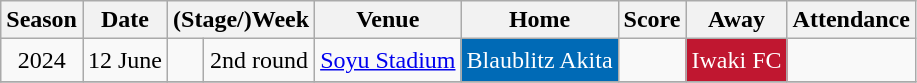<table class="wikitable" style="border-collapse:collapse; text-align:center; font-size:100%;">
<tr>
<th>Season</th>
<th>Date</th>
<th colspan="2">(Stage/)Week</th>
<th>Venue</th>
<th>Home</th>
<th>Score</th>
<th>Away</th>
<th>Attendance</th>
</tr>
<tr>
<td>2024</td>
<td>12 June</td>
<td>　</td>
<td>2nd round</td>
<td><a href='#'>Soyu Stadium</a></td>
<td style="color:white; background:#006AB6;">Blaublitz Akita</td>
<td></td>
<td style="color:white; background:#C01730;">Iwaki FC</td>
<td align=right></td>
</tr>
<tr>
</tr>
</table>
